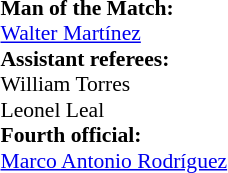<table style="width:50%; font-size:90%;">
<tr>
<td><br><strong>Man of the Match:</strong>
<br> <a href='#'>Walter Martínez</a><br><strong>Assistant referees:</strong>
<br> William Torres
<br> Leonel Leal
<br><strong>Fourth official:</strong>
<br> <a href='#'>Marco Antonio Rodríguez</a></td>
</tr>
</table>
